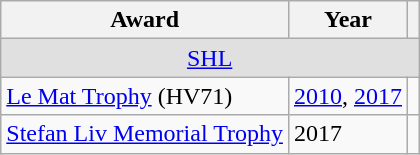<table class="wikitable">
<tr>
<th>Award</th>
<th>Year</th>
<th></th>
</tr>
<tr ALIGN="center" bgcolor="#e0e0e0">
<td colspan="3"><a href='#'>SHL</a></td>
</tr>
<tr>
<td><a href='#'>Le Mat Trophy</a> (HV71)</td>
<td><a href='#'>2010</a>, <a href='#'>2017</a></td>
<td></td>
</tr>
<tr>
<td><a href='#'>Stefan Liv Memorial Trophy</a></td>
<td>2017</td>
<td></td>
</tr>
</table>
